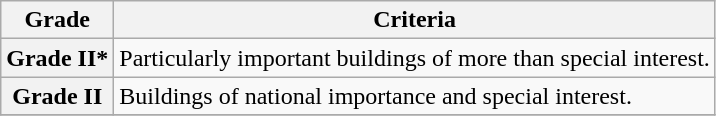<table class="wikitable" border="1">
<tr>
<th>Grade</th>
<th>Criteria</th>
</tr>
<tr>
<th>Grade II*</th>
<td>Particularly important buildings of more than special interest.</td>
</tr>
<tr>
<th>Grade II</th>
<td>Buildings of national importance and special interest.</td>
</tr>
<tr>
</tr>
</table>
